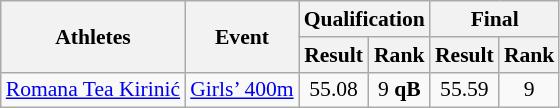<table class="wikitable" border="1" style="font-size:90%">
<tr>
<th rowspan=2>Athletes</th>
<th rowspan=2>Event</th>
<th colspan=2>Qualification</th>
<th colspan=2>Final</th>
</tr>
<tr>
<th>Result</th>
<th>Rank</th>
<th>Result</th>
<th>Rank</th>
</tr>
<tr>
<td><a href='#'>Romana Tea Kirinić</a></td>
<td><a href='#'>Girls’ 400m</a></td>
<td align=center>55.08</td>
<td align=center>9 <strong>qB</strong></td>
<td align=center>55.59</td>
<td align=center>9</td>
</tr>
</table>
